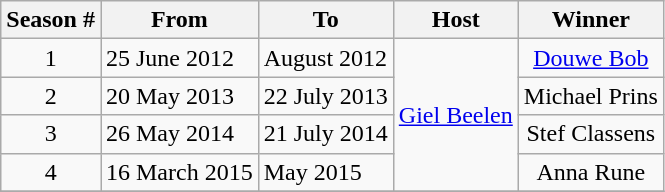<table class="wikitable">
<tr>
<th>Season #</th>
<th>From</th>
<th>To</th>
<th>Host</th>
<th>Winner</th>
</tr>
<tr>
<td style="text-align:center;">1</td>
<td>25 June 2012</td>
<td>August 2012</td>
<td rowspan=4 style="text-align:center;"><a href='#'>Giel Beelen</a></td>
<td style="text-align:center;"><a href='#'>Douwe Bob</a></td>
</tr>
<tr>
<td style="text-align:center;">2</td>
<td>20 May 2013</td>
<td>22 July 2013</td>
<td style="text-align:center;">Michael Prins</td>
</tr>
<tr>
<td style="text-align:center;">3</td>
<td>26 May 2014</td>
<td>21 July 2014</td>
<td style="text-align:center;">Stef Classens</td>
</tr>
<tr>
<td style="text-align:center;">4</td>
<td>16 March 2015</td>
<td>May 2015</td>
<td style="text-align:center;">Anna Rune</td>
</tr>
<tr>
</tr>
</table>
